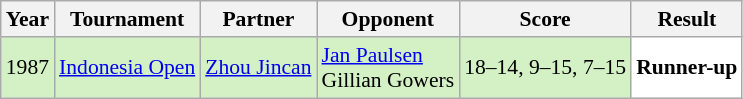<table class="sortable wikitable" style="font-size: 90%;">
<tr>
<th>Year</th>
<th>Tournament</th>
<th>Partner</th>
<th>Opponent</th>
<th>Score</th>
<th>Result</th>
</tr>
<tr style="background:#D4F1C5">
<td align="center">1987</td>
<td align="left"><a href='#'>Indonesia Open</a></td>
<td align="left"> <a href='#'>Zhou Jincan</a></td>
<td align="left"> <a href='#'>Jan Paulsen</a> <br>  Gillian Gowers</td>
<td align="left">18–14, 9–15, 7–15</td>
<td style="text-align:left; background:white"> <strong>Runner-up</strong></td>
</tr>
</table>
